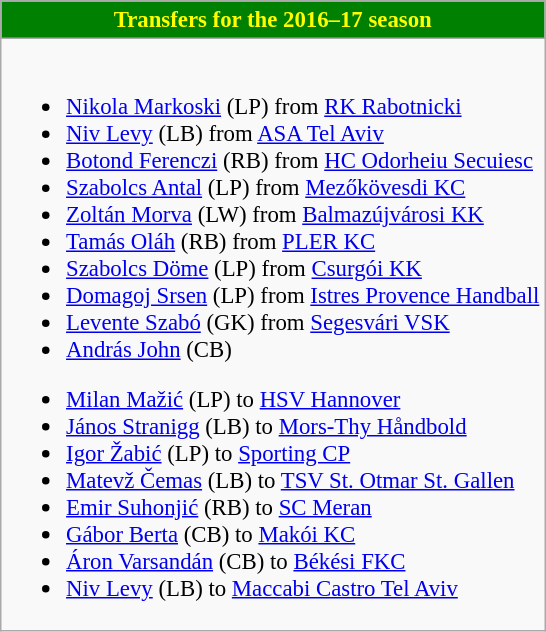<table class="wikitable collapsible collapsed" style="font-size:95%">
<tr>
<th style="color:yellow; background:green"> <strong>Transfers for the 2016–17 season</strong></th>
</tr>
<tr>
<td><br>
<ul><li> <a href='#'>Nikola Markoski</a> (LP) from  <a href='#'>RK Rabotnicki</a></li><li> <a href='#'>Niv Levy</a> (LB) from  <a href='#'>ASA Tel Aviv</a></li><li> <a href='#'>Botond Ferenczi</a> (RB) from  <a href='#'>HC Odorheiu Secuiesc</a></li><li> <a href='#'>Szabolcs Antal</a> (LP) from  <a href='#'>Mezőkövesdi KC</a></li><li> <a href='#'>Zoltán Morva</a> (LW) from  <a href='#'>Balmazújvárosi KK</a></li><li> <a href='#'>Tamás Oláh</a> (RB) from  <a href='#'>PLER KC</a></li><li> <a href='#'>Szabolcs Döme</a> (LP) from  <a href='#'>Csurgói KK</a></li><li> <a href='#'>Domagoj Srsen</a> (LP) from  <a href='#'>Istres Provence Handball</a></li><li> <a href='#'>Levente Szabó</a> (GK) from  <a href='#'>Segesvári VSK</a></li><li> <a href='#'>András John</a> (CB)</li></ul><ul><li> <a href='#'>Milan Mažić</a> (LP) to  <a href='#'>HSV Hannover</a></li><li> <a href='#'>János Stranigg</a> (LB) to  <a href='#'>Mors-Thy Håndbold</a></li><li> <a href='#'>Igor Žabić</a> (LP) to  <a href='#'>Sporting CP</a></li><li> <a href='#'>Matevž Čemas</a> (LB) to  <a href='#'>TSV St. Otmar St. Gallen</a></li><li> <a href='#'>Emir Suhonjić</a> (RB) to  <a href='#'>SC Meran</a></li><li> <a href='#'>Gábor Berta</a> (CB) to  <a href='#'>Makói KC</a></li><li> <a href='#'>Áron Varsandán</a> (CB) to  <a href='#'>Békési FKC</a></li><li> <a href='#'>Niv Levy</a> (LB) to  <a href='#'>Maccabi Castro Tel Aviv</a></li></ul></td>
</tr>
</table>
